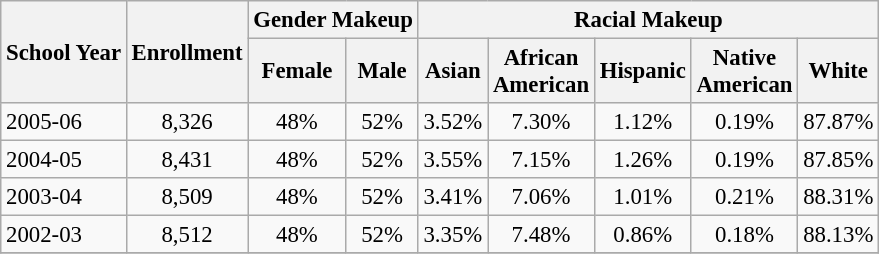<table class="wikitable" style="font-size: 95%;">
<tr>
<th rowspan="2">School Year</th>
<th rowspan="2">Enrollment</th>
<th colspan="2">Gender Makeup</th>
<th colspan="5">Racial Makeup</th>
</tr>
<tr>
<th>Female</th>
<th>Male</th>
<th>Asian</th>
<th>African <br>American</th>
<th>Hispanic</th>
<th>Native <br>American</th>
<th>White</th>
</tr>
<tr>
<td align="left">2005-06</td>
<td align="center">8,326</td>
<td align="center">48%</td>
<td align="center">52%</td>
<td align="center">3.52%</td>
<td align="center">7.30%</td>
<td align="center">1.12%</td>
<td align="center">0.19%</td>
<td align="center">87.87%</td>
</tr>
<tr>
<td align="left">2004-05</td>
<td align="center">8,431</td>
<td align="center">48%</td>
<td align="center">52%</td>
<td align="center">3.55%</td>
<td align="center">7.15%</td>
<td align="center">1.26%</td>
<td align="center">0.19%</td>
<td align="center">87.85%</td>
</tr>
<tr>
<td align="left">2003-04</td>
<td align="center">8,509</td>
<td align="center">48%</td>
<td align="center">52%</td>
<td align="center">3.41%</td>
<td align="center">7.06%</td>
<td align="center">1.01%</td>
<td align="center">0.21%</td>
<td align="center">88.31%</td>
</tr>
<tr>
<td align="left">2002-03</td>
<td align="center">8,512</td>
<td align="center">48%</td>
<td align="center">52%</td>
<td align="center">3.35%</td>
<td align="center">7.48%</td>
<td align="center">0.86%</td>
<td align="center">0.18%</td>
<td align="center">88.13%</td>
</tr>
<tr>
</tr>
</table>
